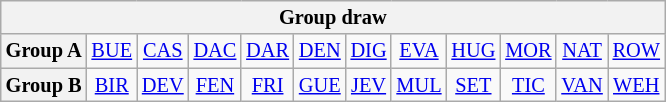<table class="wikitable" style="text-align:center; font-size:85%">
<tr>
<th colspan="12">Group draw</th>
</tr>
<tr>
<th>Group A</th>
<td> <a href='#'>BUE</a></td>
<td> <a href='#'>CAS</a></td>
<td> <a href='#'>DAC</a></td>
<td> <a href='#'>DAR</a></td>
<td> <a href='#'>DEN</a></td>
<td> <a href='#'>DIG</a></td>
<td> <a href='#'>EVA</a></td>
<td> <a href='#'>HUG</a></td>
<td> <a href='#'>MOR</a></td>
<td> <a href='#'>NAT</a></td>
<td> <a href='#'>ROW</a></td>
</tr>
<tr>
<th>Group B</th>
<td> <a href='#'>BIR</a></td>
<td> <a href='#'>DEV</a></td>
<td> <a href='#'>FEN</a></td>
<td> <a href='#'>FRI</a></td>
<td> <a href='#'>GUE</a></td>
<td> <a href='#'>JEV</a></td>
<td> <a href='#'>MUL</a></td>
<td> <a href='#'>SET</a></td>
<td> <a href='#'>TIC</a></td>
<td> <a href='#'>VAN</a></td>
<td> <a href='#'>WEH</a></td>
</tr>
</table>
